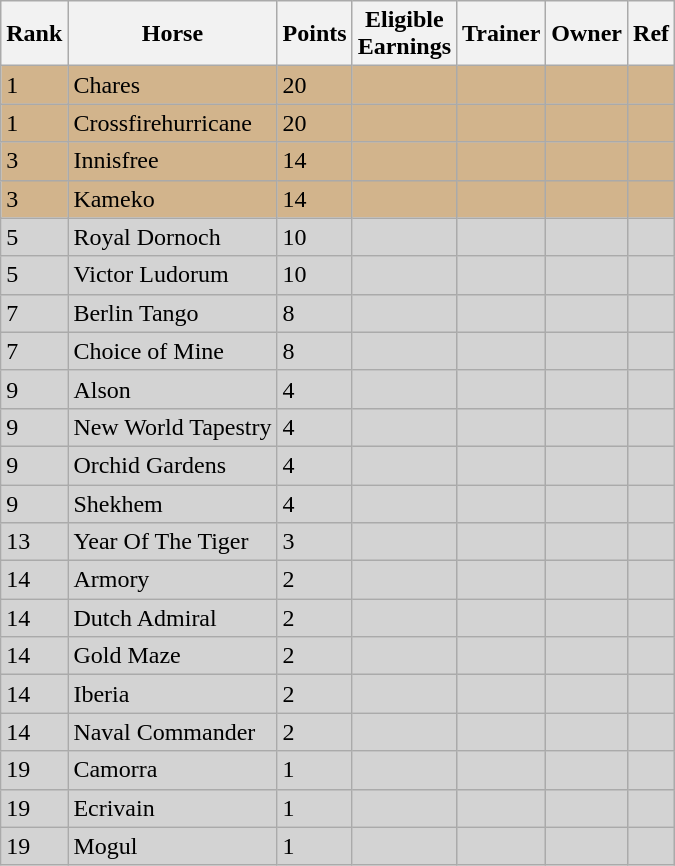<table class="wikitable">
<tr>
<th>Rank</th>
<th>Horse</th>
<th>Points</th>
<th>Eligible<br>Earnings</th>
<th>Trainer</th>
<th>Owner</th>
<th>Ref</th>
</tr>
<tr bgcolor="tan">
<td>1</td>
<td>Chares</td>
<td>20</td>
<td></td>
<td></td>
<td></td>
<td></td>
</tr>
<tr bgcolor="tan">
<td>1</td>
<td>Crossfirehurricane</td>
<td>20</td>
<td></td>
<td></td>
<td></td>
<td></td>
</tr>
<tr bgcolor="tan">
<td>3</td>
<td>Innisfree</td>
<td>14</td>
<td></td>
<td></td>
<td></td>
<td></td>
</tr>
<tr bgcolor="tan">
<td>3</td>
<td>Kameko</td>
<td>14</td>
<td></td>
<td></td>
<td></td>
<td></td>
</tr>
<tr bgcolor="lightgrey">
<td>5</td>
<td>Royal Dornoch</td>
<td>10</td>
<td></td>
<td></td>
<td></td>
<td></td>
</tr>
<tr bgcolor="lightgrey">
<td>5</td>
<td>Victor Ludorum</td>
<td>10</td>
<td></td>
<td></td>
<td></td>
<td></td>
</tr>
<tr bgcolor="lightgray">
<td>7</td>
<td>Berlin Tango</td>
<td>8</td>
<td></td>
<td></td>
<td></td>
<td></td>
</tr>
<tr bgcolor="lightgray">
<td>7</td>
<td>Choice of Mine</td>
<td>8</td>
<td></td>
<td></td>
<td></td>
<td></td>
</tr>
<tr bgcolor="lightgray">
<td>9</td>
<td>Alson</td>
<td>4</td>
<td></td>
<td></td>
<td></td>
<td></td>
</tr>
<tr bgcolor="lightgray">
<td>9</td>
<td>New World Tapestry</td>
<td>4</td>
<td></td>
<td></td>
<td></td>
<td></td>
</tr>
<tr bgcolor="lightgray">
<td>9</td>
<td>Orchid Gardens</td>
<td>4</td>
<td></td>
<td></td>
<td></td>
<td></td>
</tr>
<tr bgcolor="lightgray">
<td>9</td>
<td>Shekhem</td>
<td>4</td>
<td></td>
<td></td>
<td></td>
<td></td>
</tr>
<tr bgcolor="lightgray">
<td>13</td>
<td>Year Of The Tiger</td>
<td>3</td>
<td></td>
<td></td>
<td></td>
<td></td>
</tr>
<tr bgcolor="lightgray">
<td>14</td>
<td>Armory</td>
<td>2</td>
<td></td>
<td></td>
<td></td>
<td></td>
</tr>
<tr bgcolor="lightgray">
<td>14</td>
<td>Dutch Admiral</td>
<td>2</td>
<td></td>
<td></td>
<td></td>
<td></td>
</tr>
<tr bgcolor="lightgray">
<td>14</td>
<td>Gold Maze</td>
<td>2</td>
<td></td>
<td></td>
<td></td>
<td></td>
</tr>
<tr bgcolor="lightgray">
<td>14</td>
<td>Iberia</td>
<td>2</td>
<td></td>
<td></td>
<td></td>
<td></td>
</tr>
<tr bgcolor="lightgray">
<td>14</td>
<td>Naval Commander</td>
<td>2</td>
<td></td>
<td></td>
<td></td>
<td></td>
</tr>
<tr bgcolor="lightgray">
<td>19</td>
<td>Camorra</td>
<td>1</td>
<td></td>
<td></td>
<td></td>
<td></td>
</tr>
<tr bgcolor="lightgray">
<td>19</td>
<td>Ecrivain</td>
<td>1</td>
<td></td>
<td></td>
<td></td>
<td></td>
</tr>
<tr bgcolor="lightgray">
<td>19</td>
<td>Mogul</td>
<td>1</td>
<td></td>
<td></td>
<td></td>
<td></td>
</tr>
</table>
